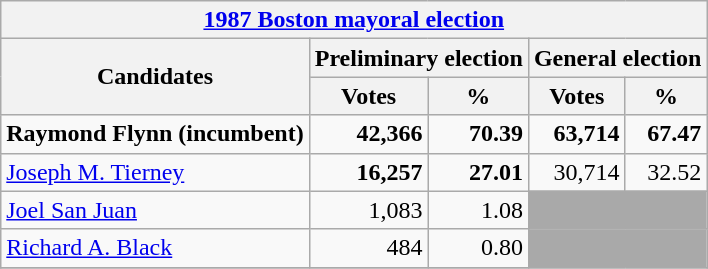<table class=wikitable>
<tr>
<th colspan=5><a href='#'>1987 Boston mayoral election</a></th>
</tr>
<tr>
<th colspan=1 rowspan=2><strong>Candidates</strong></th>
<th colspan=2><strong>Preliminary election</strong></th>
<th colspan=2><strong>General election</strong></th>
</tr>
<tr>
<th>Votes</th>
<th>%</th>
<th>Votes</th>
<th>%</th>
</tr>
<tr>
<td><strong>Raymond Flynn (incumbent)</strong></td>
<td align="right"><strong>42,366</strong></td>
<td align="right"><strong>70.39</strong></td>
<td align="right"><strong>63,714</strong></td>
<td align="right"><strong>67.47</strong></td>
</tr>
<tr>
<td><a href='#'>Joseph M. Tierney</a></td>
<td align="right"><strong>16,257</strong></td>
<td align="right"><strong>27.01</strong></td>
<td align="right">30,714</td>
<td align="right">32.52</td>
</tr>
<tr>
<td><a href='#'>Joel San Juan</a></td>
<td align="right">1,083</td>
<td align="right">1.08</td>
<td colspan=2 bgcolor= darkgray></td>
</tr>
<tr>
<td><a href='#'>Richard A. Black</a></td>
<td align="right">484</td>
<td align="right">0.80</td>
<td colspan=2 bgcolor= darkgray></td>
</tr>
<tr>
</tr>
</table>
